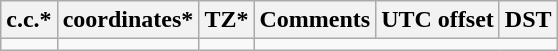<table class="wikitable sortable">
<tr>
<th>c.c.*</th>
<th>coordinates*</th>
<th>TZ*</th>
<th>Comments</th>
<th>UTC offset</th>
<th>DST</th>
</tr>
<tr --->
<td></td>
<td></td>
<td></td>
</tr>
</table>
